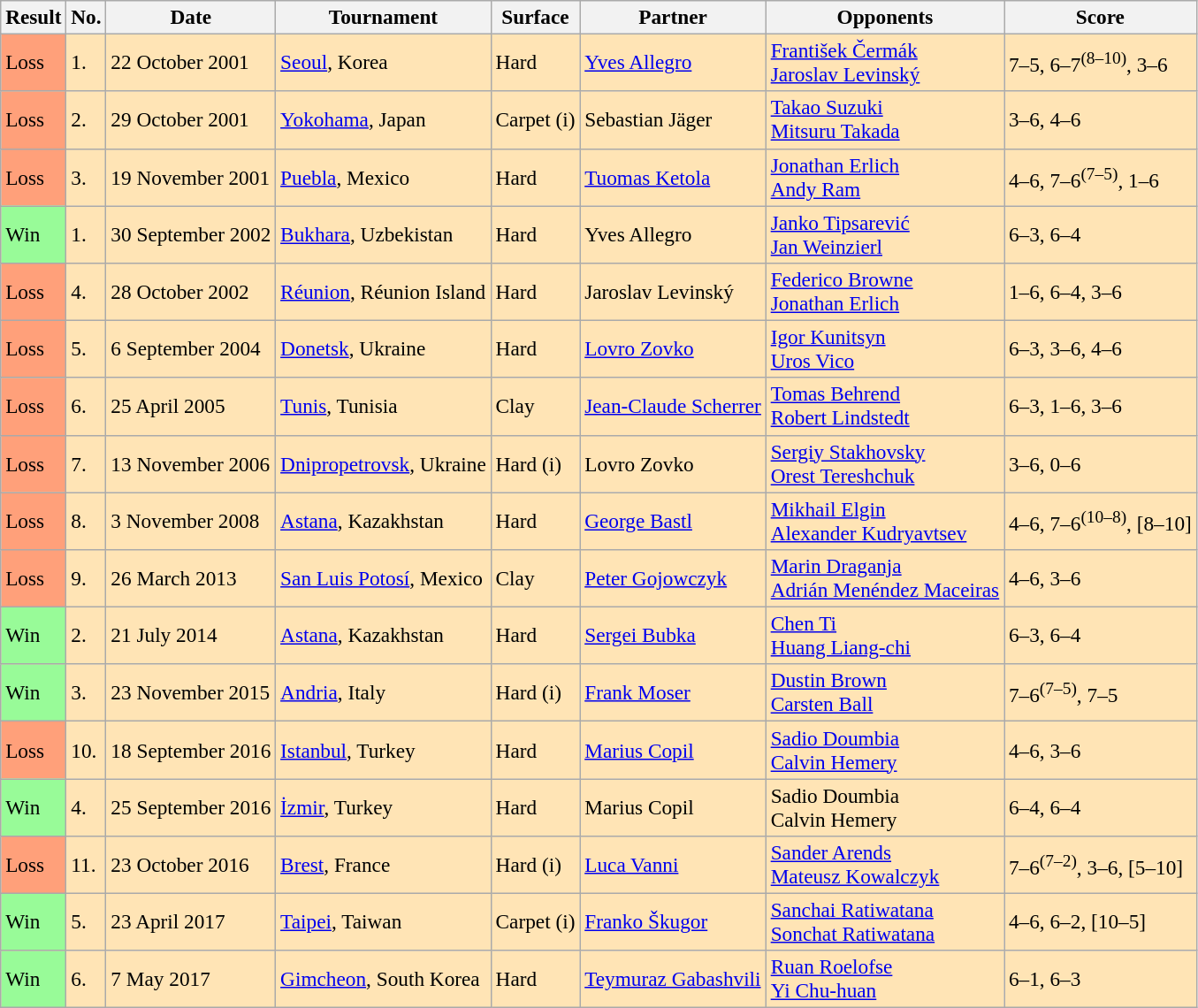<table class="wikitable" style=font-size:97%>
<tr>
<th>Result</th>
<th>No.</th>
<th>Date</th>
<th>Tournament</th>
<th>Surface</th>
<th>Partner</th>
<th>Opponents</th>
<th>Score</th>
</tr>
<tr bgcolor=moccasin>
<td style="background:#ffa07a;">Loss</td>
<td>1.</td>
<td>22 October 2001</td>
<td><a href='#'>Seoul</a>, Korea</td>
<td>Hard</td>
<td> <a href='#'>Yves Allegro</a></td>
<td> <a href='#'>František Čermák</a><br> <a href='#'>Jaroslav Levinský</a></td>
<td>7–5, 6–7<sup>(8–10)</sup>, 3–6</td>
</tr>
<tr bgcolor=moccasin>
<td style="background:#ffa07a;">Loss</td>
<td>2.</td>
<td>29 October 2001</td>
<td><a href='#'>Yokohama</a>, Japan</td>
<td>Carpet (i)</td>
<td> Sebastian Jäger</td>
<td> <a href='#'>Takao Suzuki</a><br> <a href='#'>Mitsuru Takada</a></td>
<td>3–6, 4–6</td>
</tr>
<tr bgcolor=moccasin>
<td style="background:#ffa07a;">Loss</td>
<td>3.</td>
<td>19 November 2001</td>
<td><a href='#'>Puebla</a>, Mexico</td>
<td>Hard</td>
<td> <a href='#'>Tuomas Ketola</a></td>
<td> <a href='#'>Jonathan Erlich</a><br> <a href='#'>Andy Ram</a></td>
<td>4–6, 7–6<sup>(7–5)</sup>, 1–6</td>
</tr>
<tr bgcolor=moccasin>
<td style="background:#98fb98;">Win</td>
<td>1.</td>
<td>30 September 2002</td>
<td><a href='#'>Bukhara</a>, Uzbekistan</td>
<td>Hard</td>
<td> Yves Allegro</td>
<td> <a href='#'>Janko Tipsarević</a><br> <a href='#'>Jan Weinzierl</a></td>
<td>6–3, 6–4</td>
</tr>
<tr bgcolor=moccasin>
<td style="background:#ffa07a;">Loss</td>
<td>4.</td>
<td>28 October 2002</td>
<td><a href='#'>Réunion</a>, Réunion Island</td>
<td>Hard</td>
<td> Jaroslav Levinský</td>
<td> <a href='#'>Federico Browne</a><br> <a href='#'>Jonathan Erlich</a></td>
<td>1–6, 6–4, 3–6</td>
</tr>
<tr bgcolor=moccasin>
<td style="background:#ffa07a;">Loss</td>
<td>5.</td>
<td>6 September 2004</td>
<td><a href='#'>Donetsk</a>, Ukraine</td>
<td>Hard</td>
<td> <a href='#'>Lovro Zovko</a></td>
<td> <a href='#'>Igor Kunitsyn</a><br> <a href='#'>Uros Vico</a></td>
<td>6–3, 3–6, 4–6</td>
</tr>
<tr bgcolor=moccasin>
<td style="background:#ffa07a;">Loss</td>
<td>6.</td>
<td>25 April 2005</td>
<td><a href='#'>Tunis</a>, Tunisia</td>
<td>Clay</td>
<td> <a href='#'>Jean-Claude Scherrer</a></td>
<td> <a href='#'>Tomas Behrend</a><br> <a href='#'>Robert Lindstedt</a></td>
<td>6–3, 1–6, 3–6</td>
</tr>
<tr bgcolor=moccasin>
<td style="background:#ffa07a;">Loss</td>
<td>7.</td>
<td>13 November 2006</td>
<td><a href='#'>Dnipropetrovsk</a>, Ukraine</td>
<td>Hard (i)</td>
<td> Lovro Zovko</td>
<td> <a href='#'>Sergiy Stakhovsky</a><br> <a href='#'>Orest Tereshchuk</a></td>
<td>3–6, 0–6</td>
</tr>
<tr bgcolor=moccasin>
<td style="background:#ffa07a;">Loss</td>
<td>8.</td>
<td>3 November 2008</td>
<td><a href='#'>Astana</a>, Kazakhstan</td>
<td>Hard</td>
<td> <a href='#'>George Bastl</a></td>
<td> <a href='#'>Mikhail Elgin</a><br> <a href='#'>Alexander Kudryavtsev</a></td>
<td>4–6, 7–6<sup>(10–8)</sup>, [8–10]</td>
</tr>
<tr bgcolor=moccasin>
<td style="background:#ffa07a;">Loss</td>
<td>9.</td>
<td>26 March 2013</td>
<td><a href='#'>San Luis Potosí</a>, Mexico</td>
<td>Clay</td>
<td> <a href='#'>Peter Gojowczyk</a></td>
<td> <a href='#'>Marin Draganja</a><br> <a href='#'>Adrián Menéndez Maceiras</a></td>
<td>4–6, 3–6</td>
</tr>
<tr bgcolor=moccasin>
<td style="background:#98fb98;">Win</td>
<td>2.</td>
<td>21 July 2014</td>
<td><a href='#'>Astana</a>, Kazakhstan</td>
<td>Hard</td>
<td> <a href='#'>Sergei Bubka</a></td>
<td> <a href='#'>Chen Ti</a><br> <a href='#'>Huang Liang-chi</a></td>
<td>6–3, 6–4</td>
</tr>
<tr bgcolor=moccasin>
<td style="background:#98fb98;">Win</td>
<td>3.</td>
<td>23 November 2015</td>
<td><a href='#'>Andria</a>, Italy</td>
<td>Hard (i)</td>
<td> <a href='#'>Frank Moser</a></td>
<td> <a href='#'>Dustin Brown</a><br> <a href='#'>Carsten Ball</a></td>
<td>7–6<sup>(7–5)</sup>, 7–5</td>
</tr>
<tr bgcolor=moccasin>
<td style="background:#ffa07a;">Loss</td>
<td>10.</td>
<td>18 September 2016</td>
<td><a href='#'>Istanbul</a>, Turkey</td>
<td>Hard</td>
<td> <a href='#'>Marius Copil</a></td>
<td> <a href='#'>Sadio Doumbia</a><br> <a href='#'>Calvin Hemery</a></td>
<td>4–6, 3–6</td>
</tr>
<tr bgcolor=moccasin>
<td style="background:#98fb98;">Win</td>
<td>4.</td>
<td>25 September 2016</td>
<td><a href='#'>İzmir</a>, Turkey</td>
<td>Hard</td>
<td> Marius Copil</td>
<td> Sadio Doumbia<br> Calvin Hemery</td>
<td>6–4, 6–4</td>
</tr>
<tr bgcolor=moccasin>
<td style="background:#ffa07a;">Loss</td>
<td>11.</td>
<td>23 October 2016</td>
<td><a href='#'>Brest</a>, France</td>
<td>Hard (i)</td>
<td> <a href='#'>Luca Vanni</a></td>
<td> <a href='#'>Sander Arends</a><br> <a href='#'>Mateusz Kowalczyk</a></td>
<td>7–6<sup>(7–2)</sup>, 3–6, [5–10]</td>
</tr>
<tr bgcolor=moccasin>
<td style="background:#98fb98;">Win</td>
<td>5.</td>
<td>23 April 2017</td>
<td><a href='#'>Taipei</a>, Taiwan</td>
<td>Carpet (i)</td>
<td> <a href='#'>Franko Škugor</a></td>
<td> <a href='#'>Sanchai Ratiwatana</a><br> <a href='#'>Sonchat Ratiwatana</a></td>
<td>4–6, 6–2, [10–5]</td>
</tr>
<tr bgcolor=moccasin>
<td style="background:#98fb98;">Win</td>
<td>6.</td>
<td>7 May 2017</td>
<td><a href='#'>Gimcheon</a>, South Korea</td>
<td>Hard</td>
<td> <a href='#'>Teymuraz Gabashvili</a></td>
<td> <a href='#'>Ruan Roelofse</a><br> <a href='#'>Yi Chu-huan</a></td>
<td>6–1, 6–3</td>
</tr>
</table>
